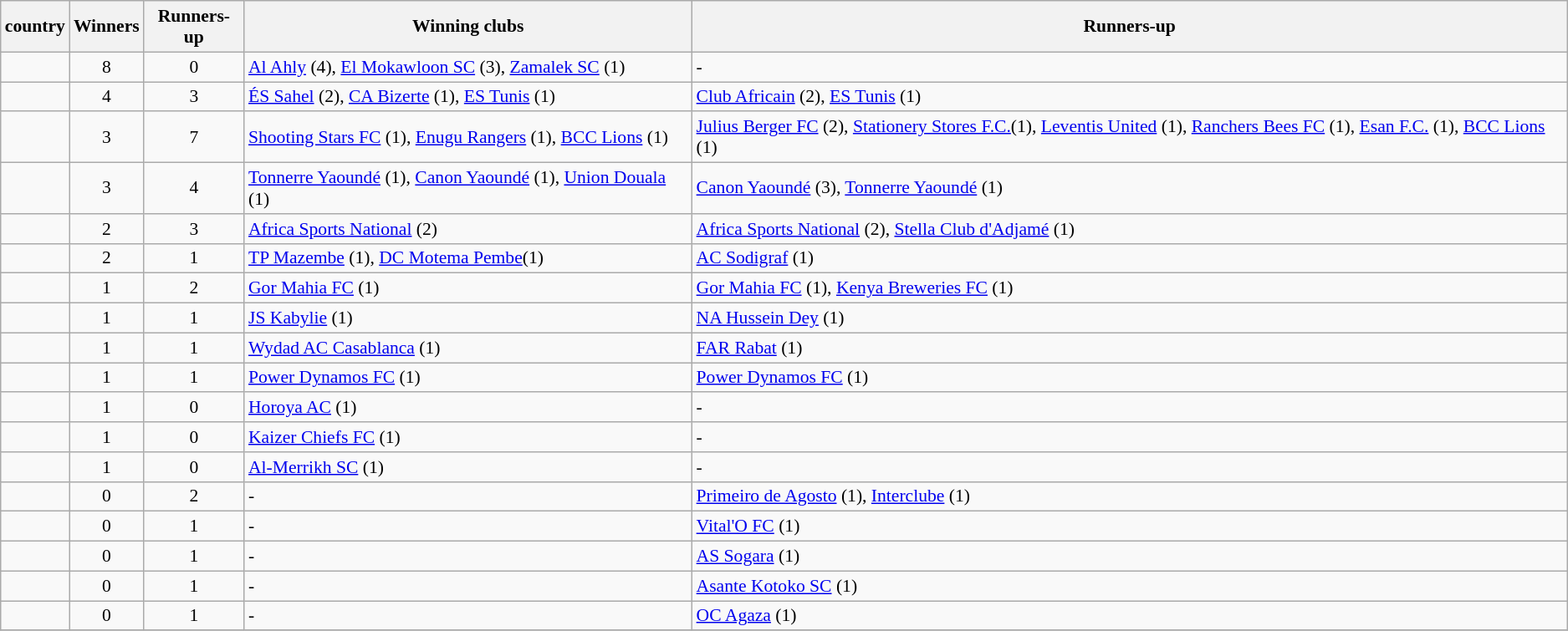<table class="wikitable sortable" style="font-size:90%;">
<tr>
<th>country</th>
<th>Winners</th>
<th>Runners-up</th>
<th>Winning clubs</th>
<th>Runners-up</th>
</tr>
<tr>
<td></td>
<td align=center>8</td>
<td align=center>0</td>
<td><a href='#'>Al Ahly</a> (4), <a href='#'>El Mokawloon SC</a> (3), <a href='#'>Zamalek SC</a> (1)</td>
<td>-</td>
</tr>
<tr>
<td></td>
<td align=center>4</td>
<td align=center>3</td>
<td><a href='#'>ÉS Sahel</a> (2), <a href='#'>CA Bizerte</a> (1), <a href='#'>ES Tunis</a> (1)</td>
<td><a href='#'>Club Africain</a> (2), <a href='#'>ES Tunis</a> (1)</td>
</tr>
<tr>
<td></td>
<td align=center>3</td>
<td align=center>7</td>
<td><a href='#'>Shooting Stars FC</a> (1), <a href='#'>Enugu Rangers</a> (1), <a href='#'>BCC Lions</a> (1)</td>
<td><a href='#'>Julius Berger FC</a> (2), <a href='#'>Stationery Stores F.C.</a>(1), <a href='#'>Leventis United</a> (1), <a href='#'>Ranchers Bees FC</a> (1), <a href='#'>Esan F.C.</a> (1), <a href='#'>BCC Lions</a> (1)</td>
</tr>
<tr>
<td></td>
<td align=center>3</td>
<td align=center>4</td>
<td><a href='#'>Tonnerre Yaoundé</a> (1), <a href='#'>Canon Yaoundé</a> (1), <a href='#'>Union Douala</a> (1)</td>
<td><a href='#'>Canon Yaoundé</a> (3), <a href='#'>Tonnerre Yaoundé</a> (1)</td>
</tr>
<tr>
<td></td>
<td align=center>2</td>
<td align=center>3</td>
<td><a href='#'>Africa Sports National</a> (2)</td>
<td><a href='#'>Africa Sports National</a> (2), <a href='#'>Stella Club d'Adjamé</a> (1)</td>
</tr>
<tr>
<td></td>
<td align=center>2</td>
<td align=center>1</td>
<td><a href='#'>TP Mazembe</a> (1), <a href='#'>DC Motema Pembe</a>(1)</td>
<td><a href='#'>AC Sodigraf</a> (1)</td>
</tr>
<tr>
<td></td>
<td align=center>1</td>
<td align=center>2</td>
<td><a href='#'>Gor Mahia FC</a> (1)</td>
<td><a href='#'>Gor Mahia FC</a> (1), <a href='#'>Kenya Breweries FC</a> (1)</td>
</tr>
<tr>
<td></td>
<td align=center>1</td>
<td align=center>1</td>
<td><a href='#'>JS Kabylie</a> (1)</td>
<td><a href='#'>NA Hussein Dey</a> (1)</td>
</tr>
<tr>
<td></td>
<td align=center>1</td>
<td align=center>1</td>
<td><a href='#'>Wydad AC Casablanca</a> (1)</td>
<td><a href='#'>FAR Rabat</a> (1)</td>
</tr>
<tr>
<td></td>
<td align=center>1</td>
<td align=center>1</td>
<td><a href='#'>Power Dynamos FC</a> (1)</td>
<td><a href='#'>Power Dynamos FC</a> (1)</td>
</tr>
<tr>
<td></td>
<td align=center>1</td>
<td align=center>0</td>
<td><a href='#'>Horoya AC</a> (1)</td>
<td>-</td>
</tr>
<tr>
<td></td>
<td align=center>1</td>
<td align=center>0</td>
<td><a href='#'>Kaizer Chiefs FC</a> (1)</td>
<td>-</td>
</tr>
<tr>
<td></td>
<td align=center>1</td>
<td align=center>0</td>
<td><a href='#'>Al-Merrikh SC</a> (1)</td>
<td>-</td>
</tr>
<tr>
<td></td>
<td align=center>0</td>
<td align=center>2</td>
<td>-</td>
<td><a href='#'>Primeiro de Agosto</a> (1), <a href='#'>Interclube</a> (1)</td>
</tr>
<tr>
<td></td>
<td align=center>0</td>
<td align=center>1</td>
<td>-</td>
<td><a href='#'>Vital'O FC</a> (1)</td>
</tr>
<tr>
<td></td>
<td align=center>0</td>
<td align=center>1</td>
<td>-</td>
<td><a href='#'>AS Sogara</a> (1)</td>
</tr>
<tr>
<td></td>
<td align=center>0</td>
<td align=center>1</td>
<td>-</td>
<td><a href='#'>Asante Kotoko SC</a> (1)</td>
</tr>
<tr>
<td></td>
<td align=center>0</td>
<td align=center>1</td>
<td>-</td>
<td><a href='#'>OC Agaza</a> (1)</td>
</tr>
<tr>
</tr>
</table>
